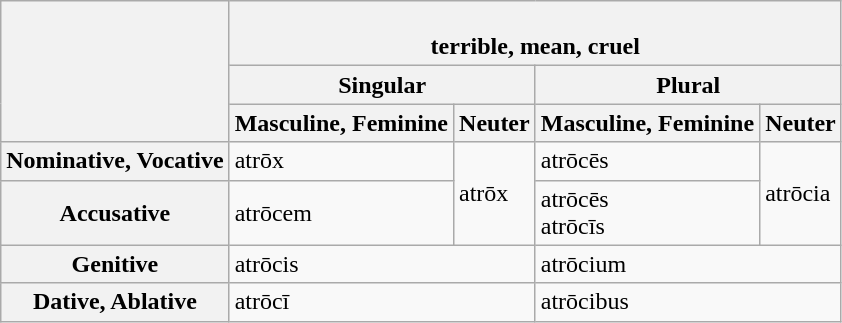<table class="wikitable">
<tr>
<th rowspan="3"></th>
<th colspan="4"><br> terrible, mean, cruel</th>
</tr>
<tr>
<th colspan="2">Singular</th>
<th colspan="2">Plural</th>
</tr>
<tr>
<th>Masculine, Feminine</th>
<th>Neuter</th>
<th>Masculine,  Feminine</th>
<th>Neuter</th>
</tr>
<tr>
<th>Nominative, Vocative</th>
<td>atrōx</td>
<td rowspan="2">atrōx</td>
<td>atrōcēs</td>
<td rowspan="2">atrōcia</td>
</tr>
<tr>
<th>Accusative</th>
<td>atrōcem</td>
<td>atrōcēs<br>atrōcīs</td>
</tr>
<tr>
<th>Genitive</th>
<td colspan="2">atrōcis</td>
<td colspan="2">atrōcium</td>
</tr>
<tr>
<th>Dative, Ablative</th>
<td colspan="2">atrōcī</td>
<td colspan="2">atrōcibus</td>
</tr>
</table>
